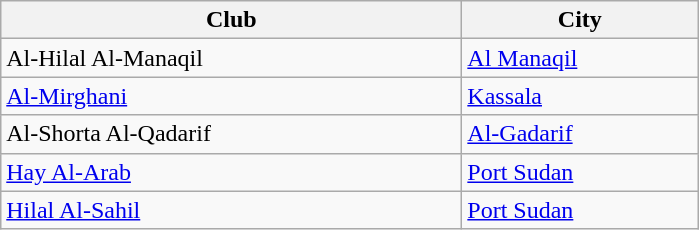<table class="wikitable sortable">
<tr>
<th width="300px">Club</th>
<th width="150px">City</th>
</tr>
<tr>
<td>Al-Hilal Al-Manaqil</td>
<td><a href='#'>Al Manaqil</a></td>
</tr>
<tr>
<td><a href='#'>Al-Mirghani</a></td>
<td><a href='#'>Kassala</a></td>
</tr>
<tr>
<td>Al-Shorta Al-Qadarif</td>
<td><a href='#'>Al-Gadarif</a></td>
</tr>
<tr>
<td><a href='#'>Hay Al-Arab</a></td>
<td><a href='#'>Port Sudan</a></td>
</tr>
<tr>
<td><a href='#'>Hilal Al-Sahil</a></td>
<td><a href='#'>Port Sudan</a></td>
</tr>
</table>
